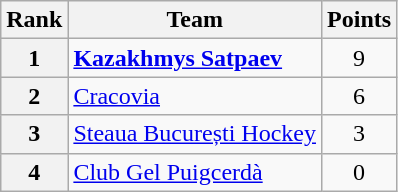<table class="wikitable" style="text-align: center;">
<tr>
<th>Rank</th>
<th>Team</th>
<th>Points</th>
</tr>
<tr>
<th>1</th>
<td style="text-align: left;"> <strong><a href='#'>Kazakhmys Satpaev</a></strong></td>
<td>9</td>
</tr>
<tr>
<th>2</th>
<td style="text-align: left;"> <a href='#'>Cracovia</a></td>
<td>6</td>
</tr>
<tr>
<th>3</th>
<td style="text-align: left;"> <a href='#'>Steaua București Hockey</a></td>
<td>3</td>
</tr>
<tr>
<th>4</th>
<td style="text-align: left;"> <a href='#'>Club Gel Puigcerdà</a></td>
<td>0</td>
</tr>
</table>
